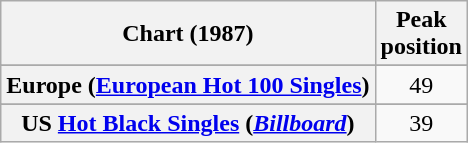<table class="wikitable sortable plainrowheaders" style="text-align:center">
<tr>
<th>Chart (1987)</th>
<th>Peak<br>position</th>
</tr>
<tr>
</tr>
<tr>
<th scope="row">Europe (<a href='#'>European Hot 100 Singles</a>)</th>
<td>49</td>
</tr>
<tr>
</tr>
<tr>
</tr>
<tr>
</tr>
<tr>
</tr>
<tr>
</tr>
<tr>
<th scope="row">US <a href='#'>Hot Black Singles</a> (<em><a href='#'>Billboard</a></em>)</th>
<td>39</td>
</tr>
</table>
